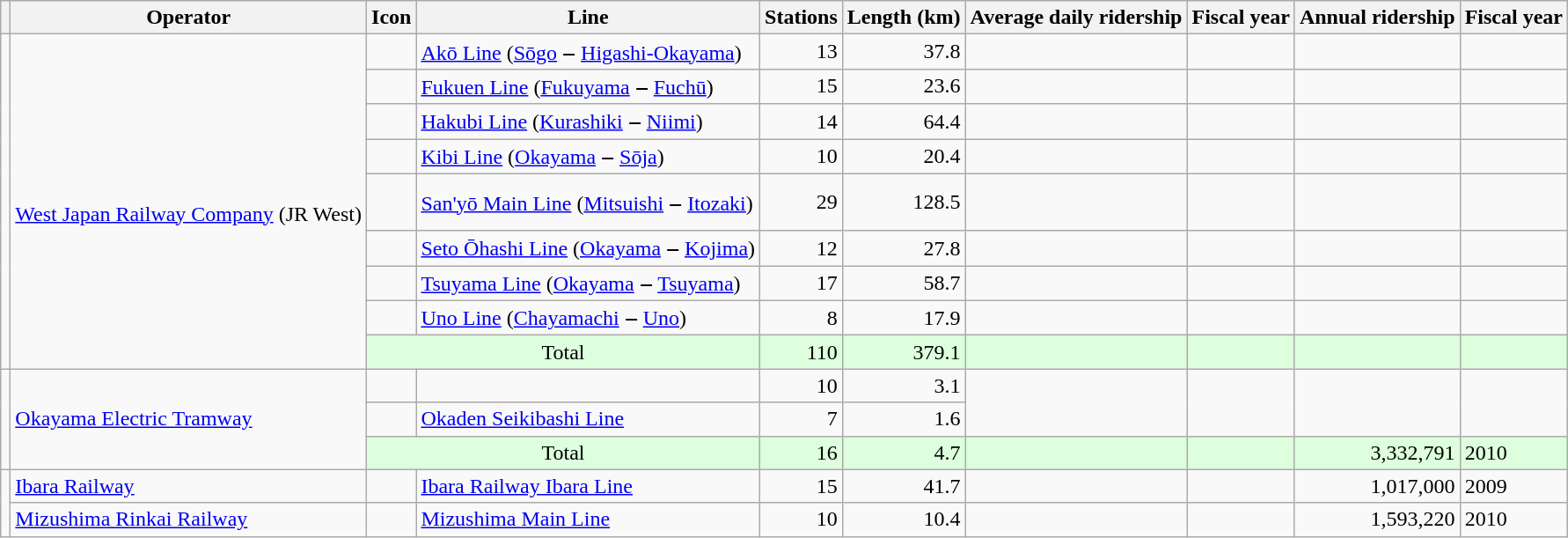<table class="wikitable sortable">
<tr>
<th></th>
<th>Operator</th>
<th>Icon</th>
<th>Line</th>
<th>Stations</th>
<th>Length (km)</th>
<th>Average daily ridership</th>
<th>Fiscal year</th>
<th>Annual ridership</th>
<th>Fiscal year</th>
</tr>
<tr>
<td rowspan="9" style="text-align:center"></td>
<td rowspan="9"><br><a href='#'>West Japan Railway Company</a> (JR West)</td>
<td></td>
<td><a href='#'>Akō Line</a> (<a href='#'>Sōgo</a> ‒ <a href='#'>Higashi-Okayama</a>)</td>
<td style="text-align:right">13</td>
<td style="text-align:right">37.8</td>
<td></td>
<td></td>
<td></td>
<td></td>
</tr>
<tr>
<td></td>
<td><a href='#'>Fukuen Line</a> (<a href='#'>Fukuyama</a> ‒ <a href='#'>Fuchū</a>)</td>
<td style="text-align:right">15</td>
<td style="text-align:right">23.6</td>
<td></td>
<td></td>
<td></td>
<td></td>
</tr>
<tr>
<td></td>
<td><a href='#'>Hakubi Line</a> (<a href='#'>Kurashiki</a> ‒ <a href='#'>Niimi</a>)</td>
<td style="text-align:right">14</td>
<td style="text-align:right">64.4</td>
<td></td>
<td></td>
<td></td>
<td></td>
</tr>
<tr>
<td></td>
<td><a href='#'>Kibi Line</a> (<a href='#'>Okayama</a> ‒ <a href='#'>Sōja</a>)</td>
<td style="text-align:right">10</td>
<td style="text-align:right">20.4</td>
<td></td>
<td></td>
<td></td>
<td></td>
</tr>
<tr>
<td><br><br></td>
<td><a href='#'>San'yō Main Line</a> (<a href='#'>Mitsuishi</a> ‒ <a href='#'>Itozaki</a>)</td>
<td style="text-align:right">29</td>
<td style="text-align:right">128.5</td>
<td></td>
<td></td>
<td></td>
<td></td>
</tr>
<tr>
<td></td>
<td><a href='#'>Seto Ōhashi Line</a> (<a href='#'>Okayama</a> ‒ <a href='#'>Kojima</a>)</td>
<td style="text-align:right">12</td>
<td style="text-align:right">27.8</td>
<td></td>
<td></td>
<td></td>
<td></td>
</tr>
<tr>
<td></td>
<td><a href='#'>Tsuyama Line</a> (<a href='#'>Okayama</a> ‒ <a href='#'>Tsuyama</a>)</td>
<td style="text-align:right">17</td>
<td style="text-align:right">58.7</td>
<td></td>
<td></td>
<td></td>
<td></td>
</tr>
<tr>
<td></td>
<td><a href='#'>Uno Line</a> (<a href='#'>Chayamachi</a> ‒ <a href='#'>Uno</a>)</td>
<td style="text-align:right">8</td>
<td style="text-align:right">17.9</td>
<td></td>
<td></td>
<td></td>
<td></td>
</tr>
<tr style="background:#ddffdd;">
<td colspan="2" style="text-align:center;">Total</td>
<td style="text-align:right">110</td>
<td style="text-align:right">379.1</td>
<td></td>
<td></td>
<td></td>
<td></td>
</tr>
<tr>
<td rowspan="3" style="text-align:center"></td>
<td rowspan="3"><a href='#'>Okayama Electric Tramway</a></td>
<td></td>
<td></td>
<td style="text-align:right">10</td>
<td style="text-align:right">3.1</td>
<td rowspan="2"> </td>
<td rowspan="2"> </td>
<td rowspan="2"></td>
<td rowspan="2"></td>
</tr>
<tr>
<td></td>
<td><a href='#'>Okaden Seikibashi Line</a></td>
<td style="text-align:right">7</td>
<td style="text-align:right">1.6</td>
</tr>
<tr style="background:#ddffdd;">
<td colspan="2" style="text-align:center;">Total</td>
<td style="text-align:right">16</td>
<td style="text-align:right">4.7</td>
<td></td>
<td></td>
<td style="text-align:right">3,332,791</td>
<td>2010</td>
</tr>
<tr>
<td rowspan="2" style="text-align:center"></td>
<td><a href='#'>Ibara Railway</a></td>
<td></td>
<td><a href='#'>Ibara Railway Ibara Line</a></td>
<td style="text-align:right">15</td>
<td style="text-align:right">41.7</td>
<td></td>
<td></td>
<td style="text-align:right">1,017,000</td>
<td>2009</td>
</tr>
<tr>
<td><a href='#'>Mizushima Rinkai Railway</a></td>
<td></td>
<td><a href='#'>Mizushima Main Line</a></td>
<td style="text-align:right">10</td>
<td style="text-align:right">10.4</td>
<td></td>
<td></td>
<td style="text-align:right">1,593,220</td>
<td>2010</td>
</tr>
</table>
